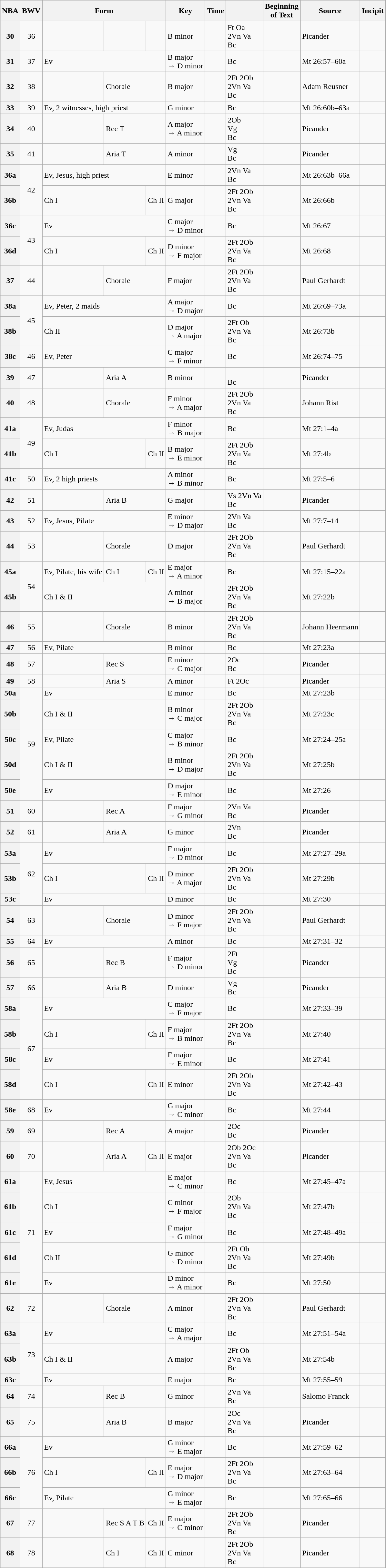<table class="wikitable">
<tr>
<th scope="col">NBA</th>
<th scope="col">BWV</th>
<th scope="col" colspan="3">Form</th>
<th scope="col">Key</th>
<th scope="col">Time</th>
<th scope="col"><a href='#'></a></th>
<th scope="col">Beginning<br>of Text</th>
<th scope="col">Source</th>
<th scope="col">Incipit</th>
</tr>
<tr id="30">
<th scope="row">30</th>
<td align="center">36</td>
<td></td>
<td></td>
<td></td>
<td>B minor</td>
<td align="center"></td>
<td>Ft Oa<br>2Vn Va<br>Bc</td>
<td></td>
<td>Picander</td>
<td></td>
</tr>
<tr id="31">
<th scope="row">31</th>
<td align="center">37</td>
<td colspan="3">Ev</td>
<td>B major<br>→ D minor</td>
<td align="center"></td>
<td>Bc</td>
<td></td>
<td>Mt 26:57–60a</td>
<td></td>
</tr>
<tr id="32">
<th scope="row">32</th>
<td align="center">38</td>
<td></td>
<td colspan="2">Chorale</td>
<td>B major</td>
<td align="center"></td>
<td>2Ft 2Ob<br>2Vn Va<br>Bc</td>
<td></td>
<td>Adam Reusner</td>
<td></td>
</tr>
<tr id="33">
<th scope="row">33</th>
<td align="center">39</td>
<td colspan="3">Ev, 2 witnesses, high priest</td>
<td>G minor</td>
<td align="center"></td>
<td>Bc</td>
<td></td>
<td>Mt 26:60b–63a</td>
<td></td>
</tr>
<tr id="34">
<th scope="row">34</th>
<td align="center">40</td>
<td></td>
<td colspan="2">Rec T</td>
<td>A major<br>→ A minor</td>
<td align="center"></td>
<td>2Ob<br>Vg<br>Bc</td>
<td></td>
<td>Picander</td>
<td></td>
</tr>
<tr id="35">
<th scope="row">35</th>
<td align="center">41</td>
<td></td>
<td colspan="2">Aria T</td>
<td>A minor</td>
<td align="center"></td>
<td>Vg<br>Bc</td>
<td></td>
<td>Picander</td>
<td></td>
</tr>
<tr id="36">
<th scope="row">36a</th>
<td rowspan="2" align="center">42</td>
<td colspan="3">Ev, Jesus, high priest</td>
<td>E minor</td>
<td align="center"></td>
<td>2Vn Va<br>Bc</td>
<td></td>
<td>Mt 26:63b–66a</td>
<td></td>
</tr>
<tr>
<th scope="row">36b</th>
<td colspan="2">Ch I</td>
<td>Ch II</td>
<td>G major</td>
<td align="center"></td>
<td>2Ft 2Ob<br>2Vn Va<br>Bc</td>
<td></td>
<td>Mt 26:66b</td>
<td></td>
</tr>
<tr>
<th scope="row">36c</th>
<td rowspan="2" align="center">43</td>
<td colspan="3">Ev</td>
<td>C major<br>→ D minor</td>
<td align="center"></td>
<td>Bc</td>
<td></td>
<td>Mt 26:67</td>
<td></td>
</tr>
<tr>
<th scope="row">36d</th>
<td colspan="2">Ch I</td>
<td>Ch II</td>
<td>D minor<br>→ F major</td>
<td align="center"></td>
<td>2Ft 2Ob<br>2Vn Va<br>Bc</td>
<td></td>
<td>Mt 26:68</td>
<td></td>
</tr>
<tr id="37">
<th scope="row">37</th>
<td align="center">44</td>
<td></td>
<td colspan="2">Chorale</td>
<td>F major</td>
<td align="center"></td>
<td>2Ft 2Ob<br>2Vn Va<br>Bc</td>
<td></td>
<td>Paul Gerhardt</td>
<td></td>
</tr>
<tr id="38">
<th scope="row">38a</th>
<td rowspan="2" align="center">45</td>
<td colspan="3">Ev, Peter, 2 maids</td>
<td>A major<br>→ D major</td>
<td align="center"></td>
<td>Bc</td>
<td></td>
<td>Mt 26:69–73a</td>
<td></td>
</tr>
<tr>
<th scope="row">38b</th>
<td colspan="3">Ch II</td>
<td>D major<br>→ A major</td>
<td align="center"></td>
<td>2Ft Ob<br>2Vn Va<br>Bc</td>
<td></td>
<td>Mt 26:73b</td>
<td></td>
</tr>
<tr>
<th scope="row">38c</th>
<td align="center">46</td>
<td colspan="3">Ev, Peter</td>
<td>C major<br>→ F minor</td>
<td align="center"></td>
<td>Bc</td>
<td></td>
<td>Mt 26:74–75</td>
<td></td>
</tr>
<tr id="39">
<th scope="row">39</th>
<td align="center">47</td>
<td></td>
<td colspan="2">Aria A</td>
<td>B minor</td>
<td align="center"></td>
<td><br>Bc</td>
<td></td>
<td>Picander</td>
<td></td>
</tr>
<tr id="40">
<th scope="row">40</th>
<td align="center">48</td>
<td></td>
<td colspan="2">Chorale</td>
<td>F minor<br>→ A major</td>
<td align="center"></td>
<td>2Ft 2Ob<br>2Vn Va<br>Bc</td>
<td></td>
<td>Johann Rist</td>
<td></td>
</tr>
<tr id="41">
<th scope="row">41a</th>
<td rowspan="2" align="center">49</td>
<td colspan="3">Ev, Judas</td>
<td>F minor<br>→ B major</td>
<td align="center"></td>
<td>Bc</td>
<td></td>
<td>Mt 27:1–4a</td>
<td></td>
</tr>
<tr>
<th scope="row">41b</th>
<td colspan="2">Ch I</td>
<td>Ch II</td>
<td>B major<br>→ E minor</td>
<td align="center"></td>
<td>2Ft 2Ob<br>2Vn Va<br>Bc</td>
<td></td>
<td>Mt 27:4b</td>
<td></td>
</tr>
<tr>
<th scope="row">41c</th>
<td align="center">50</td>
<td colspan="3">Ev, 2 high priests</td>
<td>A minor<br>→ B minor</td>
<td align="center"></td>
<td>Bc</td>
<td></td>
<td>Mt 27:5–6</td>
<td></td>
</tr>
<tr id="42">
<th scope="row">42</th>
<td align="center">51</td>
<td></td>
<td colspan="2">Aria B</td>
<td>G major</td>
<td align="center"></td>
<td>Vs 2Vn Va<br>Bc</td>
<td></td>
<td>Picander</td>
<td></td>
</tr>
<tr id="43">
<th scope="row">43</th>
<td align="center">52</td>
<td colspan="3">Ev, Jesus, Pilate</td>
<td>E minor<br>→ D major</td>
<td align="center"></td>
<td>2Vn Va<br>Bc</td>
<td></td>
<td>Mt 27:7–14</td>
<td></td>
</tr>
<tr id="44">
<th scope="row">44</th>
<td align="center">53</td>
<td></td>
<td colspan="2">Chorale</td>
<td>D major</td>
<td align="center"></td>
<td>2Ft 2Ob<br>2Vn Va<br>Bc</td>
<td></td>
<td>Paul Gerhardt</td>
<td></td>
</tr>
<tr id="45">
<th scope="row">45a</th>
<td rowspan="2" align="center">54</td>
<td>Ev, Pilate, his wife</td>
<td>Ch I</td>
<td>Ch II</td>
<td>E major<br>→ A minor</td>
<td align="center"></td>
<td>Bc</td>
<td></td>
<td>Mt 27:15–22a</td>
<td></td>
</tr>
<tr>
<th scope="row">45b</th>
<td colspan="3">Ch I & II</td>
<td>A minor<br>→ B major</td>
<td align="center"></td>
<td>2Ft 2Ob<br>2Vn Va<br>Bc</td>
<td></td>
<td>Mt 27:22b</td>
<td></td>
</tr>
<tr id="46">
<th scope="row">46</th>
<td align="center">55</td>
<td></td>
<td colspan="2">Chorale</td>
<td>B minor</td>
<td align="center"></td>
<td>2Ft 2Ob<br>2Vn Va<br>Bc</td>
<td></td>
<td>Johann Heermann</td>
<td></td>
</tr>
<tr id="47">
<th scope="row">47</th>
<td align="center">56</td>
<td colspan="3">Ev, Pilate</td>
<td>B minor</td>
<td align="center"></td>
<td>Bc</td>
<td></td>
<td>Mt 27:23a</td>
<td></td>
</tr>
<tr id="48">
<th scope="row">48</th>
<td align="center">57</td>
<td></td>
<td colspan="2">Rec S</td>
<td>E minor<br>→ C major</td>
<td align="center"></td>
<td>2Oc<br>Bc</td>
<td></td>
<td>Picander</td>
<td></td>
</tr>
<tr id="49">
<th scope="row">49</th>
<td align="center">58</td>
<td></td>
<td colspan="2">Aria S</td>
<td>A minor</td>
<td align="center"></td>
<td>Ft 2Oc</td>
<td></td>
<td>Picander</td>
<td></td>
</tr>
<tr id="50">
<th scope="row">50a</th>
<td rowspan="5" align="center">59</td>
<td colspan="3">Ev</td>
<td>E minor</td>
<td align="center"></td>
<td>Bc</td>
<td></td>
<td>Mt 27:23b</td>
<td></td>
</tr>
<tr>
<th scope="row">50b</th>
<td colspan="3">Ch I & II</td>
<td>B minor<br>→ C major</td>
<td align="center"></td>
<td>2Ft 2Ob<br>2Vn Va<br>Bc</td>
<td></td>
<td>Mt 27:23c</td>
<td></td>
</tr>
<tr>
<th scope="row">50c</th>
<td colspan="3">Ev, Pilate</td>
<td>C major<br>→ B minor</td>
<td align="center"></td>
<td>Bc</td>
<td></td>
<td>Mt 27:24–25a</td>
<td></td>
</tr>
<tr>
<th scope="row">50d</th>
<td colspan="3">Ch I & II</td>
<td>B minor<br>→ D major</td>
<td align="center"></td>
<td>2Ft 2Ob<br>2Vn Va<br>Bc</td>
<td></td>
<td>Mt 27:25b</td>
<td></td>
</tr>
<tr>
<th scope="row">50e</th>
<td colspan="3">Ev</td>
<td>D major<br>→ E minor</td>
<td align="center"></td>
<td>Bc</td>
<td></td>
<td>Mt 27:26</td>
<td></td>
</tr>
<tr id="51">
<th scope="row">51</th>
<td align="center">60</td>
<td></td>
<td colspan="2">Rec A</td>
<td>F major<br>→ G minor</td>
<td align="center"></td>
<td>2Vn Va<br>Bc</td>
<td></td>
<td>Picander</td>
<td></td>
</tr>
<tr id="52">
<th scope="row">52</th>
<td align="center">61</td>
<td></td>
<td colspan="2">Aria A</td>
<td>G minor</td>
<td align="center"></td>
<td>2Vn<br>Bc</td>
<td></td>
<td>Picander</td>
<td></td>
</tr>
<tr id="53">
<th scope="row">53a</th>
<td rowspan="3" align="center">62</td>
<td colspan="3">Ev</td>
<td>F major<br>→ D minor</td>
<td align="center"></td>
<td>Bc</td>
<td></td>
<td>Mt 27:27–29a</td>
<td></td>
</tr>
<tr>
<th scope="row">53b</th>
<td colspan="2">Ch I</td>
<td>Ch II</td>
<td>D minor<br>→ A major</td>
<td align="center"></td>
<td>2Ft 2Ob<br>2Vn Va<br>Bc</td>
<td></td>
<td>Mt 27:29b</td>
<td></td>
</tr>
<tr>
<th scope="row">53c</th>
<td colspan="3">Ev</td>
<td>D minor</td>
<td align="center"></td>
<td>Bc</td>
<td></td>
<td>Mt 27:30</td>
<td></td>
</tr>
<tr id="54">
<th scope="row">54</th>
<td align="center">63</td>
<td></td>
<td colspan="2">Chorale</td>
<td>D minor<br>→ F major</td>
<td align="center"></td>
<td>2Ft 2Ob<br>2Vn Va<br>Bc</td>
<td></td>
<td>Paul Gerhardt</td>
<td></td>
</tr>
<tr id="55">
<th scope="row">55</th>
<td align="center">64</td>
<td colspan="3">Ev</td>
<td>A minor</td>
<td align="center"></td>
<td>Bc</td>
<td></td>
<td>Mt 27:31–32</td>
<td></td>
</tr>
<tr id="56">
<th scope="row">56</th>
<td align="center">65</td>
<td></td>
<td colspan="2">Rec B</td>
<td>F major<br>→ D minor</td>
<td align="center"></td>
<td>2Ft<br>Vg<br>Bc</td>
<td></td>
<td>Picander</td>
<td></td>
</tr>
<tr id="57">
<th scope="row">57</th>
<td align="center">66</td>
<td></td>
<td colspan="2">Aria B</td>
<td>D minor</td>
<td align="center"></td>
<td>Vg<br>Bc</td>
<td></td>
<td>Picander</td>
<td></td>
</tr>
<tr id="58">
<th scope="row">58a</th>
<td rowspan="4" align="center">67</td>
<td colspan="3">Ev</td>
<td>C major<br>→ F major</td>
<td align="center"></td>
<td>Bc</td>
<td></td>
<td>Mt 27:33–39</td>
<td></td>
</tr>
<tr>
<th scope="row">58b</th>
<td colspan="2">Ch I</td>
<td>Ch II</td>
<td>F major<br>→ B minor</td>
<td align="center"></td>
<td>2Ft 2Ob<br>2Vn Va<br>Bc</td>
<td></td>
<td>Mt 27:40</td>
<td></td>
</tr>
<tr>
<th scope="row">58c</th>
<td colspan="3">Ev</td>
<td>F major<br>→ E minor</td>
<td align="center"></td>
<td>Bc</td>
<td></td>
<td>Mt 27:41</td>
<td></td>
</tr>
<tr>
<th scope="row">58d</th>
<td colspan="2">Ch I</td>
<td>Ch II</td>
<td>E minor</td>
<td align="center"></td>
<td>2Ft 2Ob<br>2Vn Va<br>Bc</td>
<td></td>
<td>Mt 27:42–43</td>
<td></td>
</tr>
<tr>
<th scope="row">58e</th>
<td align="center">68</td>
<td colspan="3">Ev</td>
<td>G major<br>→ C minor</td>
<td align="center"></td>
<td>Bc</td>
<td></td>
<td>Mt 27:44</td>
<td></td>
</tr>
<tr id="59">
<th scope="row">59</th>
<td align="center">69</td>
<td></td>
<td colspan="2">Rec A</td>
<td>A major</td>
<td align="center"></td>
<td>2Oc<br>Bc</td>
<td></td>
<td>Picander</td>
<td></td>
</tr>
<tr id="60">
<th scope="row">60</th>
<td align="center">70</td>
<td></td>
<td>Aria A</td>
<td>Ch II</td>
<td>E major</td>
<td align="center"></td>
<td>2Ob 2Oc<br>2Vn Va<br>Bc</td>
<td></td>
<td>Picander</td>
<td></td>
</tr>
<tr id="61">
<th scope="row">61a</th>
<td rowspan="5" align="center">71</td>
<td colspan="3">Ev, Jesus</td>
<td>E major<br>→ C minor</td>
<td align="center"></td>
<td>Bc</td>
<td></td>
<td>Mt 27:45–47a</td>
<td></td>
</tr>
<tr>
<th scope="row">61b</th>
<td colspan="3">Ch I</td>
<td>C minor<br>→ F major</td>
<td align="center"></td>
<td>2Ob<br>2Vn Va<br>Bc</td>
<td></td>
<td>Mt 27:47b</td>
<td></td>
</tr>
<tr>
<th scope="row">61c</th>
<td colspan="3">Ev</td>
<td>F major<br>→ G minor</td>
<td align="center"></td>
<td>Bc</td>
<td></td>
<td>Mt 27:48–49a</td>
<td></td>
</tr>
<tr>
<th scope="row">61d</th>
<td colspan="3">Ch II</td>
<td>G minor<br>→ D minor</td>
<td align="center"></td>
<td>2Ft Ob<br>2Vn Va<br>Bc</td>
<td></td>
<td>Mt 27:49b</td>
<td></td>
</tr>
<tr>
<th scope="row">61e</th>
<td colspan="3">Ev</td>
<td>D minor<br>→ A minor</td>
<td align="center"></td>
<td>Bc</td>
<td></td>
<td>Mt 27:50</td>
<td></td>
</tr>
<tr id="62">
<th scope="row">62</th>
<td align="center">72</td>
<td></td>
<td colspan="2">Chorale</td>
<td>A minor</td>
<td align="center"></td>
<td>2Ft 2Ob<br>2Vn Va<br>Bc</td>
<td></td>
<td>Paul Gerhardt</td>
<td></td>
</tr>
<tr id="63">
<th scope="row">63a</th>
<td rowspan="3" align="center">73</td>
<td colspan="3">Ev</td>
<td>C major<br>→ A major</td>
<td align="center"></td>
<td>Bc</td>
<td></td>
<td>Mt 27:51–54a</td>
<td></td>
</tr>
<tr>
<th scope="row">63b</th>
<td colspan="3">Ch I & II</td>
<td>A major</td>
<td align="center"></td>
<td>2Ft Ob<br>2Vn Va<br>Bc</td>
<td></td>
<td>Mt 27:54b</td>
<td></td>
</tr>
<tr>
<th scope="row">63c</th>
<td colspan="3">Ev</td>
<td>E major<br></td>
<td align="center"></td>
<td>Bc</td>
<td></td>
<td>Mt 27:55–59</td>
<td></td>
</tr>
<tr id="64">
<th scope="row">64</th>
<td align="center">74</td>
<td></td>
<td colspan="2">Rec B</td>
<td>G minor</td>
<td align="center"></td>
<td>2Vn Va<br>Bc</td>
<td></td>
<td>Salomo Franck</td>
<td></td>
</tr>
<tr id="65">
<th scope="row">65</th>
<td align="center">75</td>
<td></td>
<td colspan="2">Aria B</td>
<td>B major</td>
<td align="center"></td>
<td>2Oc<br>2Vn Va<br>Bc</td>
<td></td>
<td>Picander</td>
<td></td>
</tr>
<tr id="66">
<th scope="row">66a</th>
<td rowspan="3" align="center">76</td>
<td colspan="3">Ev</td>
<td>G minor<br>→ E major</td>
<td align="center"></td>
<td>Bc</td>
<td></td>
<td>Mt 27:59–62</td>
<td></td>
</tr>
<tr>
<th scope="row">66b</th>
<td colspan="2">Ch I</td>
<td>Ch II</td>
<td>E major<br>→ D major</td>
<td align="center"></td>
<td>2Ft 2Ob<br>2Vn Va<br>Bc</td>
<td></td>
<td>Mt 27:63–64</td>
<td></td>
</tr>
<tr>
<th scope="row">66c</th>
<td colspan="3">Ev, Pilate</td>
<td>G minor<br>→ E major</td>
<td align="center"></td>
<td>Bc</td>
<td></td>
<td>Mt 27:65–66</td>
<td></td>
</tr>
<tr id="67">
<th scope="row">67</th>
<td align="center">77</td>
<td></td>
<td>Rec S A T B</td>
<td>Ch II</td>
<td>E major<br>→ C minor</td>
<td align="center"></td>
<td>2Ft 2Ob<br>2Vn Va<br>Bc</td>
<td></td>
<td>Picander</td>
<td></td>
</tr>
<tr id="68">
<th scope="row">68</th>
<td align="center">78</td>
<td></td>
<td>Ch I</td>
<td>Ch II</td>
<td>C minor</td>
<td align="center"></td>
<td>2Ft 2Ob<br>2Vn Va<br>Bc</td>
<td></td>
<td>Picander</td>
<td></td>
</tr>
</table>
